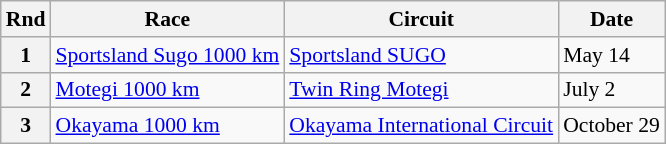<table class="wikitable" style="font-size: 90%;">
<tr>
<th>Rnd</th>
<th>Race</th>
<th>Circuit</th>
<th>Date</th>
</tr>
<tr>
<th>1</th>
<td><a href='#'>Sportsland Sugo 1000 km</a></td>
<td><a href='#'>Sportsland SUGO</a></td>
<td>May 14</td>
</tr>
<tr>
<th>2</th>
<td><a href='#'>Motegi 1000 km</a></td>
<td><a href='#'>Twin Ring Motegi</a></td>
<td>July 2</td>
</tr>
<tr>
<th>3</th>
<td><a href='#'>Okayama 1000 km</a></td>
<td><a href='#'>Okayama International Circuit</a></td>
<td>October 29</td>
</tr>
</table>
